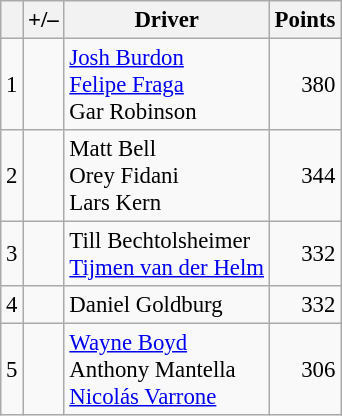<table class="wikitable" style="font-size: 95%;">
<tr>
<th scope="col"></th>
<th scope="col">+/–</th>
<th scope="col">Driver</th>
<th scope="col">Points</th>
</tr>
<tr>
<td align=center>1</td>
<td align="left"></td>
<td> <a href='#'>Josh Burdon</a><br> <a href='#'>Felipe Fraga</a><br> Gar Robinson</td>
<td align=right>380</td>
</tr>
<tr>
<td align=center>2</td>
<td align="left"></td>
<td> Matt Bell<br> Orey Fidani<br> Lars Kern</td>
<td align=right>344</td>
</tr>
<tr>
<td align=center>3</td>
<td align="left"></td>
<td> Till Bechtolsheimer<br> <a href='#'>Tijmen van der Helm</a></td>
<td align=right>332</td>
</tr>
<tr>
<td align=center>4</td>
<td align="left"></td>
<td> Daniel Goldburg</td>
<td align=right>332</td>
</tr>
<tr>
<td align=center>5</td>
<td align="left"></td>
<td> <a href='#'>Wayne Boyd</a><br> Anthony Mantella<br> <a href='#'>Nicolás Varrone</a></td>
<td align=right>306</td>
</tr>
</table>
